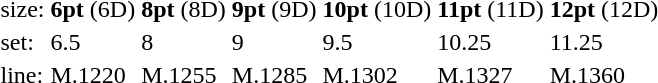<table style="margin-left:40px;">
<tr>
<td>size:</td>
<td><strong>6pt</strong> (6D)</td>
<td><strong>8pt</strong> (8D)</td>
<td><strong>9pt</strong> (9D)</td>
<td><strong>10pt</strong> (10D)</td>
<td><strong>11pt</strong> (11D)</td>
<td><strong>12pt</strong> (12D)</td>
</tr>
<tr>
<td>set:</td>
<td>6.5</td>
<td>8</td>
<td>9</td>
<td>9.5</td>
<td>10.25</td>
<td>11.25</td>
</tr>
<tr>
<td>line:</td>
<td>M.1220</td>
<td>M.1255</td>
<td>M.1285</td>
<td>M.1302</td>
<td>M.1327</td>
<td>M.1360</td>
</tr>
</table>
